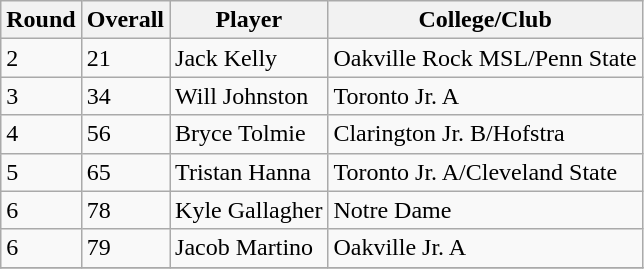<table class="wikitable">
<tr>
<th>Round</th>
<th>Overall</th>
<th>Player</th>
<th>College/Club</th>
</tr>
<tr>
<td>2</td>
<td>21</td>
<td>Jack Kelly</td>
<td>Oakville Rock MSL/Penn State</td>
</tr>
<tr>
<td>3</td>
<td>34</td>
<td>Will Johnston</td>
<td>Toronto Jr. A</td>
</tr>
<tr>
<td>4</td>
<td>56</td>
<td>Bryce Tolmie</td>
<td>Clarington Jr. B/Hofstra</td>
</tr>
<tr>
<td>5</td>
<td>65</td>
<td>Tristan Hanna</td>
<td>Toronto Jr. A/Cleveland State</td>
</tr>
<tr>
<td>6</td>
<td>78</td>
<td>Kyle Gallagher</td>
<td>Notre Dame</td>
</tr>
<tr>
<td>6</td>
<td>79</td>
<td>Jacob Martino</td>
<td>Oakville Jr. A</td>
</tr>
<tr>
</tr>
</table>
